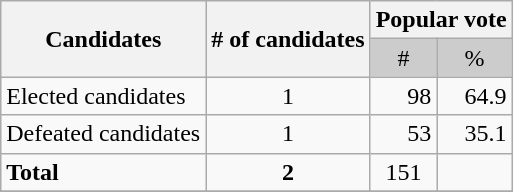<table class="wikitable">
<tr>
<th rowspan="2">Candidates</th>
<th rowspan="2"># of candidates</th>
<th colspan="2">Popular vote</th>
</tr>
<tr bgcolor="CCCCCC">
<td align="center">#</td>
<td align="center">%</td>
</tr>
<tr>
<td>Elected candidates</td>
<td align="center">1</td>
<td align="right">98</td>
<td align="right">64.9</td>
</tr>
<tr>
<td>Defeated candidates</td>
<td align="center">1</td>
<td align="right">53</td>
<td align="right">35.1</td>
</tr>
<tr>
<td><strong>Total</strong></td>
<td align="center"><strong>2</strong></td>
<td align="center">151</td>
<td align="center"></td>
</tr>
<tr>
</tr>
</table>
